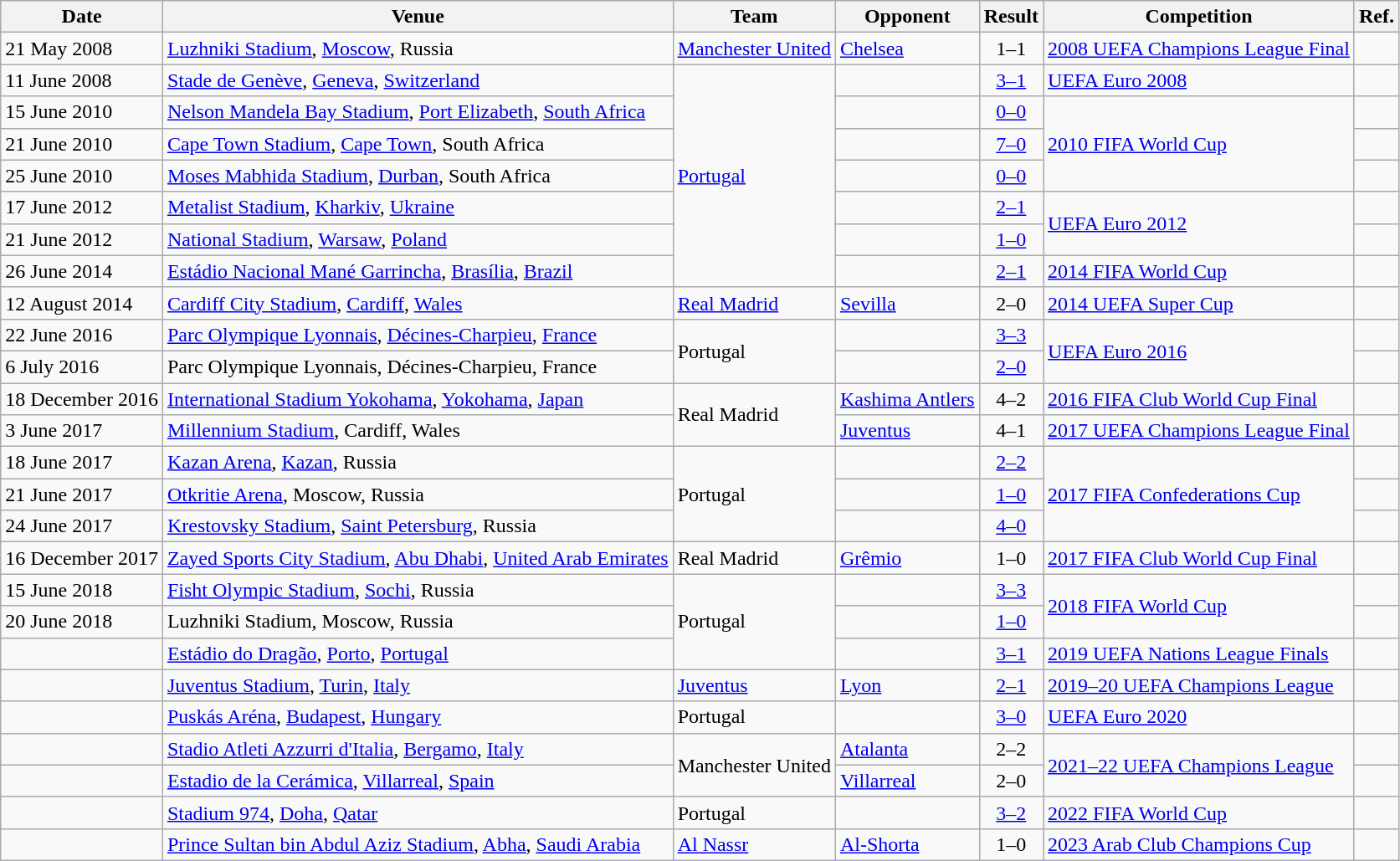<table class="wikitable plainrowheaders sortable">
<tr>
<th scope=col>Date</th>
<th scope=col>Venue</th>
<th scope=col>Team</th>
<th scope=col>Opponent</th>
<th scope=col>Result</th>
<th scope=col>Competition</th>
<th scope=col class=unsortable>Ref.</th>
</tr>
<tr>
<td>21 May 2008</td>
<td> <a href='#'>Luzhniki Stadium</a>, <a href='#'>Moscow</a>, Russia</td>
<td> <a href='#'>Manchester United</a></td>
<td> <a href='#'>Chelsea</a></td>
<td style="text-align:center">1–1 </td>
<td><a href='#'>2008 UEFA Champions League Final</a></td>
<td></td>
</tr>
<tr>
<td>11 June 2008</td>
<td> <a href='#'>Stade de Genève</a>, <a href='#'>Geneva</a>, <a href='#'>Switzerland</a></td>
<td rowspan="7"> <a href='#'>Portugal</a></td>
<td></td>
<td style="text-align:center"><a href='#'>3–1</a></td>
<td><a href='#'>UEFA Euro 2008</a></td>
<td></td>
</tr>
<tr>
<td>15 June 2010</td>
<td> <a href='#'>Nelson Mandela Bay Stadium</a>, <a href='#'>Port Elizabeth</a>, <a href='#'>South Africa</a></td>
<td></td>
<td style="text-align:center"><a href='#'>0–0</a></td>
<td rowspan="3"><a href='#'>2010 FIFA World Cup</a></td>
<td></td>
</tr>
<tr>
<td>21 June 2010</td>
<td> <a href='#'>Cape Town Stadium</a>, <a href='#'>Cape Town</a>, South Africa</td>
<td></td>
<td style="text-align:center"><a href='#'>7–0</a></td>
<td></td>
</tr>
<tr>
<td>25 June 2010</td>
<td> <a href='#'>Moses Mabhida Stadium</a>, <a href='#'>Durban</a>, South Africa</td>
<td></td>
<td style="text-align:center"><a href='#'>0–0</a></td>
<td></td>
</tr>
<tr>
<td>17 June 2012</td>
<td> <a href='#'>Metalist Stadium</a>, <a href='#'>Kharkiv</a>, <a href='#'>Ukraine</a></td>
<td></td>
<td style="text-align:center"><a href='#'>2–1</a></td>
<td rowspan="2"><a href='#'>UEFA Euro 2012</a></td>
<td></td>
</tr>
<tr>
<td>21 June 2012</td>
<td> <a href='#'>National Stadium</a>, <a href='#'>Warsaw</a>, <a href='#'>Poland</a></td>
<td></td>
<td style="text-align:center"><a href='#'>1–0</a></td>
<td></td>
</tr>
<tr>
<td>26 June 2014</td>
<td> <a href='#'>Estádio Nacional Mané Garrincha</a>, <a href='#'>Brasília</a>, <a href='#'>Brazil</a></td>
<td></td>
<td style="text-align:center"><a href='#'>2–1</a></td>
<td><a href='#'>2014 FIFA World Cup</a></td>
<td></td>
</tr>
<tr>
<td>12 August 2014</td>
<td> <a href='#'>Cardiff City Stadium</a>, <a href='#'>Cardiff</a>, <a href='#'>Wales</a></td>
<td> <a href='#'>Real Madrid</a></td>
<td> <a href='#'>Sevilla</a></td>
<td style="text-align:center">2–0</td>
<td><a href='#'>2014 UEFA Super Cup</a></td>
<td></td>
</tr>
<tr>
<td>22 June 2016</td>
<td> <a href='#'>Parc Olympique Lyonnais</a>, <a href='#'>Décines-Charpieu</a>, <a href='#'>France</a></td>
<td rowspan="2"> Portugal</td>
<td></td>
<td style="text-align:center"><a href='#'>3–3</a></td>
<td rowspan="2"><a href='#'>UEFA Euro 2016</a></td>
<td></td>
</tr>
<tr>
<td>6 July 2016</td>
<td> Parc Olympique Lyonnais, Décines-Charpieu, France</td>
<td></td>
<td style="text-align:center"><a href='#'>2–0</a></td>
<td></td>
</tr>
<tr>
<td>18 December 2016</td>
<td> <a href='#'>International Stadium Yokohama</a>, <a href='#'>Yokohama</a>, <a href='#'>Japan</a></td>
<td rowspan="2"> Real Madrid</td>
<td> <a href='#'>Kashima Antlers</a></td>
<td style="text-align:center">4–2 </td>
<td><a href='#'>2016 FIFA Club World Cup Final</a></td>
<td></td>
</tr>
<tr>
<td>3 June 2017</td>
<td> <a href='#'>Millennium Stadium</a>, Cardiff, Wales</td>
<td> <a href='#'>Juventus</a></td>
<td style="text-align:center">4–1</td>
<td><a href='#'>2017 UEFA Champions League Final</a></td>
<td></td>
</tr>
<tr>
<td>18 June 2017</td>
<td> <a href='#'>Kazan Arena</a>, <a href='#'>Kazan</a>, Russia</td>
<td rowspan="3"> Portugal</td>
<td></td>
<td style="text-align:center"><a href='#'>2–2</a></td>
<td rowspan="3"><a href='#'>2017 FIFA Confederations Cup</a></td>
<td></td>
</tr>
<tr>
<td>21 June 2017</td>
<td> <a href='#'>Otkritie Arena</a>, Moscow, Russia</td>
<td></td>
<td style="text-align:center"><a href='#'>1–0</a></td>
<td></td>
</tr>
<tr>
<td>24 June 2017</td>
<td> <a href='#'>Krestovsky Stadium</a>, <a href='#'>Saint Petersburg</a>, Russia</td>
<td></td>
<td style="text-align:center"><a href='#'>4–0</a></td>
<td></td>
</tr>
<tr>
<td>16 December 2017</td>
<td> <a href='#'>Zayed Sports City Stadium</a>, <a href='#'>Abu Dhabi</a>, <a href='#'>United Arab Emirates</a></td>
<td> Real Madrid</td>
<td> <a href='#'>Grêmio</a></td>
<td style="text-align:center">1–0</td>
<td><a href='#'>2017 FIFA Club World Cup Final</a></td>
<td></td>
</tr>
<tr>
<td>15 June 2018</td>
<td> <a href='#'>Fisht Olympic Stadium</a>, <a href='#'>Sochi</a>, Russia</td>
<td rowspan="3"> Portugal</td>
<td></td>
<td style="text-align:center"><a href='#'>3–3</a></td>
<td rowspan="2"><a href='#'>2018 FIFA World Cup</a></td>
<td></td>
</tr>
<tr>
<td>20 June 2018</td>
<td> Luzhniki Stadium, Moscow, Russia</td>
<td></td>
<td style="text-align:center"><a href='#'>1–0</a></td>
<td></td>
</tr>
<tr>
<td></td>
<td> <a href='#'>Estádio do Dragão</a>, <a href='#'>Porto</a>, <a href='#'>Portugal</a></td>
<td></td>
<td style="text-align:center"><a href='#'>3–1</a></td>
<td><a href='#'>2019 UEFA Nations League Finals</a></td>
<td></td>
</tr>
<tr>
<td></td>
<td> <a href='#'>Juventus Stadium</a>, <a href='#'>Turin</a>, <a href='#'>Italy</a></td>
<td> <a href='#'>Juventus</a></td>
<td> <a href='#'>Lyon</a></td>
<td style="text-align:center"><a href='#'>2–1</a></td>
<td><a href='#'>2019–20 UEFA Champions League</a></td>
<td></td>
</tr>
<tr>
<td></td>
<td> <a href='#'>Puskás Aréna</a>, <a href='#'>Budapest</a>, <a href='#'>Hungary</a></td>
<td> Portugal</td>
<td></td>
<td style="text-align:center"><a href='#'>3–0</a></td>
<td><a href='#'>UEFA Euro 2020</a></td>
<td></td>
</tr>
<tr>
<td></td>
<td> <a href='#'>Stadio Atleti Azzurri d'Italia</a>, <a href='#'>Bergamo</a>, <a href='#'>Italy</a></td>
<td rowspan="2"> Manchester United</td>
<td> <a href='#'>Atalanta</a></td>
<td style="text-align:center">2–2</td>
<td rowspan="2"><a href='#'>2021–22 UEFA Champions League</a></td>
<td></td>
</tr>
<tr>
<td></td>
<td> <a href='#'>Estadio de la Cerámica</a>, <a href='#'>Villarreal</a>, <a href='#'>Spain</a></td>
<td> <a href='#'>Villarreal</a></td>
<td style="text-align:center">2–0</td>
<td></td>
</tr>
<tr>
<td></td>
<td> <a href='#'>Stadium 974</a>, <a href='#'>Doha</a>, <a href='#'>Qatar</a></td>
<td> Portugal</td>
<td></td>
<td style="text-align:center"><a href='#'>3–2</a></td>
<td><a href='#'>2022 FIFA World Cup</a></td>
<td></td>
</tr>
<tr>
<td></td>
<td> <a href='#'>Prince Sultan bin Abdul Aziz Stadium</a>, <a href='#'>Abha</a>, <a href='#'>Saudi Arabia</a></td>
<td> <a href='#'>Al Nassr</a></td>
<td> <a href='#'>Al-Shorta</a></td>
<td style="text-align:center">1–0</td>
<td><a href='#'>2023 Arab Club Champions Cup</a></td>
<td></td>
</tr>
</table>
